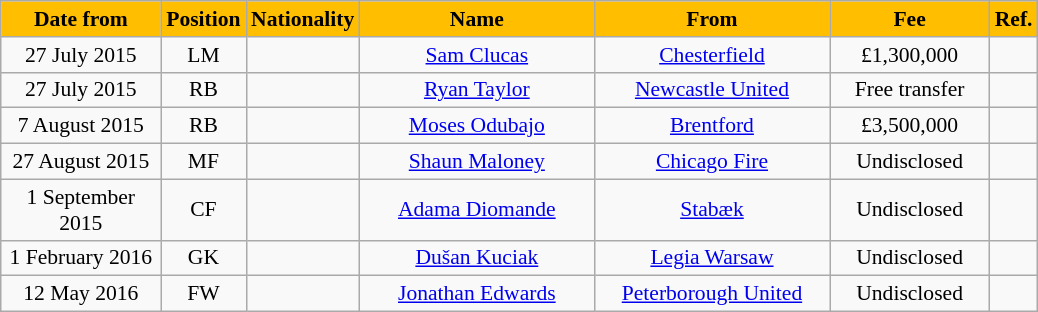<table class="wikitable"  style="text-align:center; font-size:90%; ">
<tr>
<th style="background:#ffbf00; color:#000; width:100px;">Date from</th>
<th style="background:#ffbf00; color:#000; width:50px;">Position</th>
<th style="background:#ffbf00; color:#000; width:50px;">Nationality</th>
<th style="background:#ffbf00; color:#000; width:150px;">Name</th>
<th style="background:#ffbf00; color:#000; width:150px;">From</th>
<th style="background:#ffbf00; color:#000; width:100px;">Fee</th>
<th style="background:#ffbf00; color:#000; width:25px;">Ref.</th>
</tr>
<tr>
<td>27 July 2015</td>
<td>LM</td>
<td></td>
<td><a href='#'>Sam Clucas</a></td>
<td><a href='#'>Chesterfield</a></td>
<td>£1,300,000</td>
<td></td>
</tr>
<tr>
<td>27 July 2015</td>
<td>RB</td>
<td></td>
<td><a href='#'>Ryan Taylor</a></td>
<td><a href='#'>Newcastle United</a></td>
<td>Free transfer</td>
<td></td>
</tr>
<tr>
<td>7 August 2015</td>
<td>RB</td>
<td></td>
<td><a href='#'>Moses Odubajo</a></td>
<td><a href='#'>Brentford</a></td>
<td>£3,500,000</td>
<td></td>
</tr>
<tr>
<td>27 August 2015</td>
<td>MF</td>
<td></td>
<td><a href='#'>Shaun Maloney</a></td>
<td><a href='#'>Chicago Fire</a></td>
<td>Undisclosed</td>
<td></td>
</tr>
<tr>
<td>1 September 2015</td>
<td>CF</td>
<td></td>
<td><a href='#'>Adama Diomande</a></td>
<td><a href='#'>Stabæk</a></td>
<td>Undisclosed</td>
<td></td>
</tr>
<tr>
<td>1 February 2016</td>
<td>GK</td>
<td></td>
<td><a href='#'>Dušan Kuciak</a></td>
<td><a href='#'>Legia Warsaw</a></td>
<td>Undisclosed</td>
<td></td>
</tr>
<tr>
<td>12 May 2016</td>
<td>FW</td>
<td></td>
<td><a href='#'>Jonathan Edwards</a></td>
<td><a href='#'>Peterborough United</a></td>
<td>Undisclosed</td>
<td></td>
</tr>
</table>
